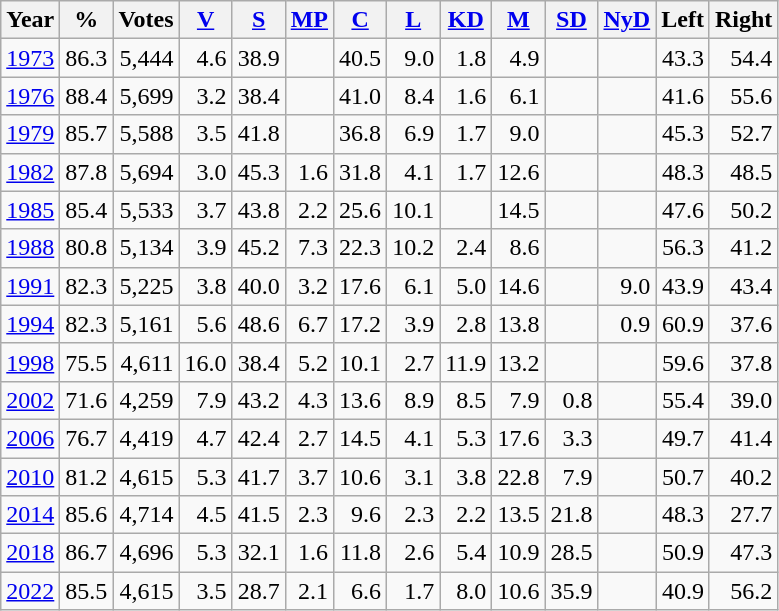<table class="wikitable sortable" style=text-align:right>
<tr>
<th>Year</th>
<th>%</th>
<th>Votes</th>
<th><a href='#'>V</a></th>
<th><a href='#'>S</a></th>
<th><a href='#'>MP</a></th>
<th><a href='#'>C</a></th>
<th><a href='#'>L</a></th>
<th><a href='#'>KD</a></th>
<th><a href='#'>M</a></th>
<th><a href='#'>SD</a></th>
<th><a href='#'>NyD</a></th>
<th>Left</th>
<th>Right</th>
</tr>
<tr>
<td align=left><a href='#'>1973</a></td>
<td>86.3</td>
<td>5,444</td>
<td>4.6</td>
<td>38.9</td>
<td></td>
<td>40.5</td>
<td>9.0</td>
<td>1.8</td>
<td>4.9</td>
<td></td>
<td></td>
<td>43.3</td>
<td>54.4</td>
</tr>
<tr>
<td align=left><a href='#'>1976</a></td>
<td>88.4</td>
<td>5,699</td>
<td>3.2</td>
<td>38.4</td>
<td></td>
<td>41.0</td>
<td>8.4</td>
<td>1.6</td>
<td>6.1</td>
<td></td>
<td></td>
<td>41.6</td>
<td>55.6</td>
</tr>
<tr>
<td align=left><a href='#'>1979</a></td>
<td>85.7</td>
<td>5,588</td>
<td>3.5</td>
<td>41.8</td>
<td></td>
<td>36.8</td>
<td>6.9</td>
<td>1.7</td>
<td>9.0</td>
<td></td>
<td></td>
<td>45.3</td>
<td>52.7</td>
</tr>
<tr>
<td align=left><a href='#'>1982</a></td>
<td>87.8</td>
<td>5,694</td>
<td>3.0</td>
<td>45.3</td>
<td>1.6</td>
<td>31.8</td>
<td>4.1</td>
<td>1.7</td>
<td>12.6</td>
<td></td>
<td></td>
<td>48.3</td>
<td>48.5</td>
</tr>
<tr>
<td align=left><a href='#'>1985</a></td>
<td>85.4</td>
<td>5,533</td>
<td>3.7</td>
<td>43.8</td>
<td>2.2</td>
<td>25.6</td>
<td>10.1</td>
<td></td>
<td>14.5</td>
<td></td>
<td></td>
<td>47.6</td>
<td>50.2</td>
</tr>
<tr>
<td align=left><a href='#'>1988</a></td>
<td>80.8</td>
<td>5,134</td>
<td>3.9</td>
<td>45.2</td>
<td>7.3</td>
<td>22.3</td>
<td>10.2</td>
<td>2.4</td>
<td>8.6</td>
<td></td>
<td></td>
<td>56.3</td>
<td>41.2</td>
</tr>
<tr>
<td align=left><a href='#'>1991</a></td>
<td>82.3</td>
<td>5,225</td>
<td>3.8</td>
<td>40.0</td>
<td>3.2</td>
<td>17.6</td>
<td>6.1</td>
<td>5.0</td>
<td>14.6</td>
<td></td>
<td>9.0</td>
<td>43.9</td>
<td>43.4</td>
</tr>
<tr>
<td align=left><a href='#'>1994</a></td>
<td>82.3</td>
<td>5,161</td>
<td>5.6</td>
<td>48.6</td>
<td>6.7</td>
<td>17.2</td>
<td>3.9</td>
<td>2.8</td>
<td>13.8</td>
<td></td>
<td>0.9</td>
<td>60.9</td>
<td>37.6</td>
</tr>
<tr>
<td align=left><a href='#'>1998</a></td>
<td>75.5</td>
<td>4,611</td>
<td>16.0</td>
<td>38.4</td>
<td>5.2</td>
<td>10.1</td>
<td>2.7</td>
<td>11.9</td>
<td>13.2</td>
<td></td>
<td></td>
<td>59.6</td>
<td>37.8</td>
</tr>
<tr>
<td align=left><a href='#'>2002</a></td>
<td>71.6</td>
<td>4,259</td>
<td>7.9</td>
<td>43.2</td>
<td>4.3</td>
<td>13.6</td>
<td>8.9</td>
<td>8.5</td>
<td>7.9</td>
<td>0.8</td>
<td></td>
<td>55.4</td>
<td>39.0</td>
</tr>
<tr>
<td align=left><a href='#'>2006</a></td>
<td>76.7</td>
<td>4,419</td>
<td>4.7</td>
<td>42.4</td>
<td>2.7</td>
<td>14.5</td>
<td>4.1</td>
<td>5.3</td>
<td>17.6</td>
<td>3.3</td>
<td></td>
<td>49.7</td>
<td>41.4</td>
</tr>
<tr>
<td align=left><a href='#'>2010</a></td>
<td>81.2</td>
<td>4,615</td>
<td>5.3</td>
<td>41.7</td>
<td>3.7</td>
<td>10.6</td>
<td>3.1</td>
<td>3.8</td>
<td>22.8</td>
<td>7.9</td>
<td></td>
<td>50.7</td>
<td>40.2</td>
</tr>
<tr>
<td align=left><a href='#'>2014</a></td>
<td>85.6</td>
<td>4,714</td>
<td>4.5</td>
<td>41.5</td>
<td>2.3</td>
<td>9.6</td>
<td>2.3</td>
<td>2.2</td>
<td>13.5</td>
<td>21.8</td>
<td></td>
<td>48.3</td>
<td>27.7</td>
</tr>
<tr>
<td align=left><a href='#'>2018</a></td>
<td>86.7</td>
<td>4,696</td>
<td>5.3</td>
<td>32.1</td>
<td>1.6</td>
<td>11.8</td>
<td>2.6</td>
<td>5.4</td>
<td>10.9</td>
<td>28.5</td>
<td></td>
<td>50.9</td>
<td>47.3</td>
</tr>
<tr>
<td align=left><a href='#'>2022</a>   </td>
<td>85.5</td>
<td>4,615</td>
<td>3.5</td>
<td>28.7</td>
<td>2.1</td>
<td>6.6</td>
<td>1.7</td>
<td>8.0</td>
<td>10.6</td>
<td>35.9</td>
<td></td>
<td>40.9</td>
<td>56.2</td>
</tr>
</table>
